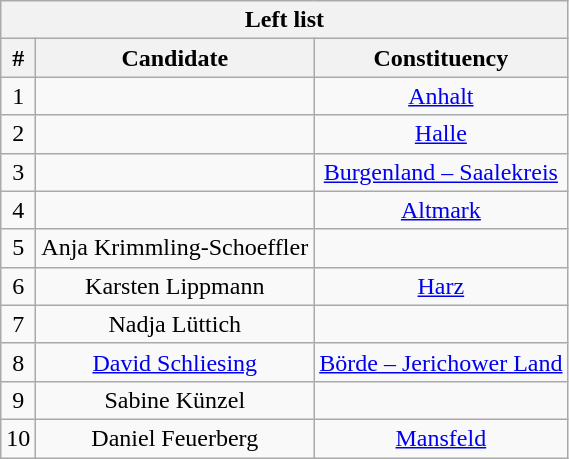<table class="wikitable mw-collapsible mw-collapsed" style="text-align:center">
<tr>
<th colspan=3>Left list</th>
</tr>
<tr>
<th>#</th>
<th>Candidate</th>
<th>Constituency</th>
</tr>
<tr>
<td>1</td>
<td></td>
<td><a href='#'>Anhalt</a></td>
</tr>
<tr>
<td>2</td>
<td></td>
<td><a href='#'>Halle</a></td>
</tr>
<tr>
<td>3</td>
<td></td>
<td><a href='#'>Burgenland – Saalekreis</a></td>
</tr>
<tr>
<td>4</td>
<td></td>
<td><a href='#'>Altmark</a></td>
</tr>
<tr>
<td>5</td>
<td>Anja Krimmling-Schoeffler</td>
<td></td>
</tr>
<tr>
<td>6</td>
<td>Karsten Lippmann</td>
<td><a href='#'>Harz</a></td>
</tr>
<tr>
<td>7</td>
<td>Nadja Lüttich</td>
<td></td>
</tr>
<tr>
<td>8</td>
<td><a href='#'>David Schliesing</a></td>
<td><a href='#'>Börde – Jerichower Land</a></td>
</tr>
<tr>
<td>9</td>
<td>Sabine Künzel</td>
<td></td>
</tr>
<tr>
<td>10</td>
<td>Daniel Feuerberg</td>
<td><a href='#'>Mansfeld</a></td>
</tr>
</table>
